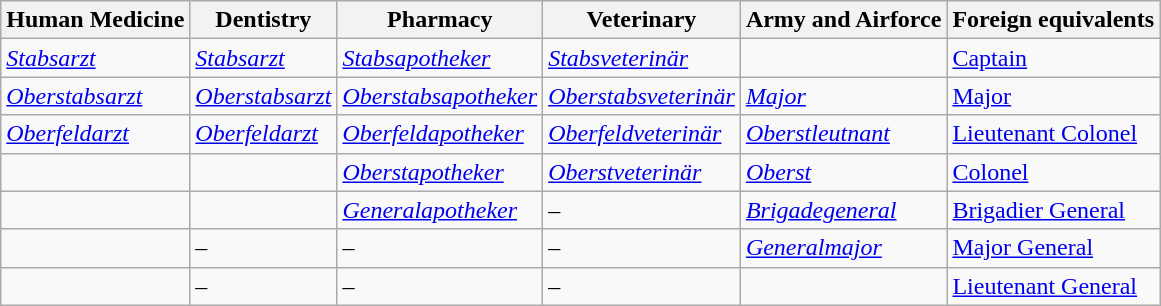<table class="wikitable">
<tr>
<th>Human Medicine</th>
<th>Dentistry</th>
<th>Pharmacy</th>
<th>Veterinary</th>
<th>Army and Airforce</th>
<th>Foreign equivalents</th>
</tr>
<tr>
<td><em><a href='#'>Stabsarzt</a></em></td>
<td><em><a href='#'>Stabsarzt</a></em></td>
<td><em><a href='#'>Stabsapotheker</a></em></td>
<td><em><a href='#'>Stabsveterinär</a></em></td>
<td></td>
<td><a href='#'>Captain</a></td>
</tr>
<tr>
<td><em><a href='#'>Oberstabsarzt</a></em></td>
<td><em><a href='#'>Oberstabsarzt</a></em></td>
<td><em><a href='#'>Oberstabsapotheker</a></em></td>
<td><em><a href='#'>Oberstabsveterinär</a></em></td>
<td><em><a href='#'>Major</a></em></td>
<td><a href='#'>Major</a></td>
</tr>
<tr>
<td><em><a href='#'>Oberfeldarzt</a></em></td>
<td><em><a href='#'>Oberfeldarzt</a></em></td>
<td><em><a href='#'>Oberfeldapotheker</a></em></td>
<td><em><a href='#'>Oberfeldveterinär</a></em></td>
<td><em><a href='#'>Oberstleutnant</a></em></td>
<td><a href='#'>Lieutenant Colonel</a></td>
</tr>
<tr>
<td></td>
<td></td>
<td><em><a href='#'>Oberstapotheker</a></em></td>
<td><em><a href='#'>Oberstveterinär</a></em></td>
<td><em><a href='#'>Oberst</a></em></td>
<td><a href='#'>Colonel</a></td>
</tr>
<tr>
<td></td>
<td></td>
<td><em><a href='#'>Generalapotheker</a></em></td>
<td>–</td>
<td><em><a href='#'>Brigadegeneral</a></em></td>
<td><a href='#'>Brigadier General</a></td>
</tr>
<tr>
<td></td>
<td>–</td>
<td>–</td>
<td>–</td>
<td><em><a href='#'>Generalmajor</a></em></td>
<td><a href='#'>Major General</a></td>
</tr>
<tr>
<td></td>
<td>–</td>
<td>–</td>
<td>–</td>
<td></td>
<td><a href='#'>Lieutenant General</a></td>
</tr>
</table>
